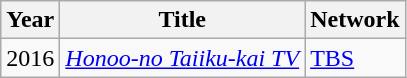<table class="wikitable">
<tr>
<th>Year</th>
<th>Title</th>
<th>Network</th>
</tr>
<tr>
<td>2016</td>
<td><em><a href='#'>Honoo-no Taiiku-kai TV</a></em></td>
<td><a href='#'>TBS</a></td>
</tr>
</table>
